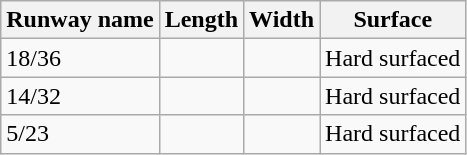<table class="wikitable">
<tr>
<th>Runway name</th>
<th>Length</th>
<th>Width</th>
<th>Surface</th>
</tr>
<tr>
<td>18/36</td>
<td></td>
<td></td>
<td>Hard surfaced</td>
</tr>
<tr>
<td>14/32</td>
<td></td>
<td></td>
<td>Hard surfaced</td>
</tr>
<tr>
<td>5/23</td>
<td></td>
<td></td>
<td>Hard surfaced</td>
</tr>
</table>
